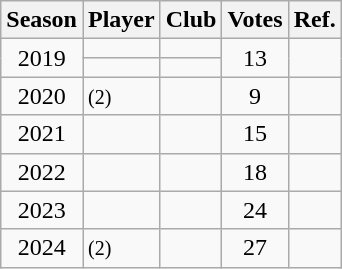<table class="wikitable sortable" style="text-align:center">
<tr>
<th>Season</th>
<th>Player</th>
<th>Club</th>
<th>Votes</th>
<th class="unsortable">Ref.</th>
</tr>
<tr>
<td rowspan="2">2019</td>
<td align=left></td>
<td align="left"></td>
<td rowspan="2">13</td>
<td rowspan="2"></td>
</tr>
<tr>
<td align="left"></td>
<td align="left"></td>
</tr>
<tr>
<td>2020</td>
<td align=left> <small>(2)</small></td>
<td align=left></td>
<td>9</td>
<td></td>
</tr>
<tr>
<td>2021</td>
<td align=left></td>
<td align=left></td>
<td>15</td>
<td></td>
</tr>
<tr>
<td>2022</td>
<td align=left></td>
<td align=left></td>
<td>18</td>
<td></td>
</tr>
<tr>
<td>2023</td>
<td align=left></td>
<td align=left></td>
<td>24</td>
<td></td>
</tr>
<tr>
<td>2024</td>
<td align=left> <small>(2)</small></td>
<td align=left></td>
<td>27</td>
<td></td>
</tr>
</table>
